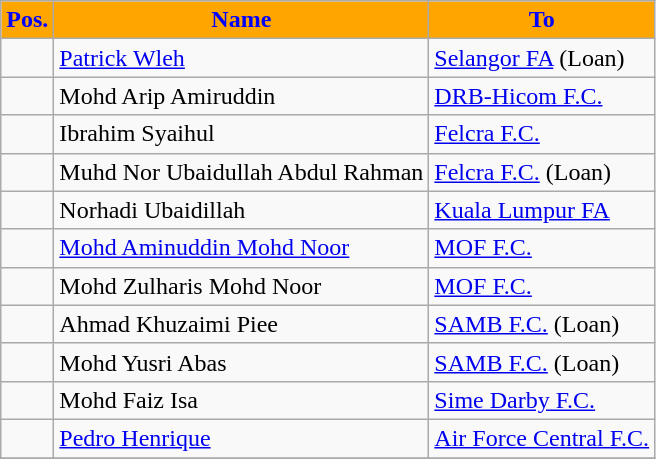<table class="wikitable sortable">
<tr>
<th style="background:Orange; color:Blue;">Pos.</th>
<th style="background:Orange; color:Blue;">Name</th>
<th style="background:Orange; color:Blue;">To</th>
</tr>
<tr>
<td></td>
<td> <a href='#'>Patrick Wleh</a></td>
<td> <a href='#'>Selangor FA</a> (Loan)</td>
</tr>
<tr>
<td></td>
<td> Mohd Arip Amiruddin</td>
<td> <a href='#'>DRB-Hicom F.C.</a></td>
</tr>
<tr>
<td></td>
<td> Ibrahim Syaihul</td>
<td> <a href='#'>Felcra F.C.</a></td>
</tr>
<tr>
<td></td>
<td> Muhd Nor Ubaidullah Abdul Rahman</td>
<td> <a href='#'>Felcra F.C.</a> (Loan)</td>
</tr>
<tr>
<td></td>
<td> Norhadi Ubaidillah</td>
<td> <a href='#'>Kuala Lumpur FA</a></td>
</tr>
<tr>
<td></td>
<td> <a href='#'>Mohd Aminuddin Mohd Noor</a></td>
<td> <a href='#'>MOF F.C.</a></td>
</tr>
<tr>
<td></td>
<td> Mohd Zulharis Mohd Noor</td>
<td> <a href='#'>MOF F.C.</a></td>
</tr>
<tr>
<td></td>
<td> Ahmad Khuzaimi Piee</td>
<td> <a href='#'>SAMB F.C.</a> (Loan)</td>
</tr>
<tr>
<td></td>
<td> Mohd Yusri Abas</td>
<td> <a href='#'>SAMB F.C.</a> (Loan)</td>
</tr>
<tr>
<td></td>
<td> Mohd Faiz Isa</td>
<td> <a href='#'>Sime Darby F.C.</a></td>
</tr>
<tr>
<td></td>
<td> <a href='#'>Pedro Henrique</a></td>
<td> <a href='#'>Air Force Central F.C.</a></td>
</tr>
<tr>
</tr>
</table>
